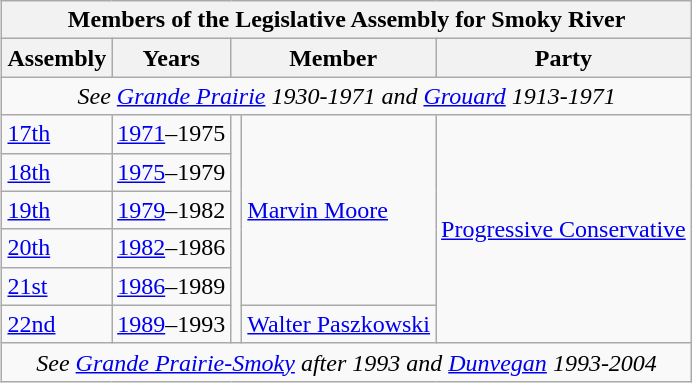<table class="wikitable" align=right>
<tr>
<th colspan=5>Members of the Legislative Assembly for Smoky River</th>
</tr>
<tr>
<th>Assembly</th>
<th>Years</th>
<th colspan="2">Member</th>
<th>Party</th>
</tr>
<tr>
<td align="center" colspan=5><em>See <a href='#'>Grande Prairie</a> 1930-1971  and <a href='#'>Grouard</a> 1913-1971</em></td>
</tr>
<tr>
<td><a href='#'>17th</a></td>
<td><a href='#'>1971</a>–1975</td>
<td rowspan=6 ></td>
<td rowspan=5><a href='#'>Marvin Moore</a></td>
<td rowspan=6><a href='#'>Progressive Conservative</a></td>
</tr>
<tr>
<td><a href='#'>18th</a></td>
<td><a href='#'>1975</a>–1979</td>
</tr>
<tr>
<td><a href='#'>19th</a></td>
<td><a href='#'>1979</a>–1982</td>
</tr>
<tr>
<td><a href='#'>20th</a></td>
<td><a href='#'>1982</a>–1986</td>
</tr>
<tr>
<td><a href='#'>21st</a></td>
<td><a href='#'>1986</a>–1989</td>
</tr>
<tr>
<td><a href='#'>22nd</a></td>
<td><a href='#'>1989</a>–1993</td>
<td><a href='#'>Walter Paszkowski</a></td>
</tr>
<tr>
<td align="center" colspan=5><em>See <a href='#'>Grande Prairie-Smoky</a> after 1993 and <a href='#'>Dunvegan</a> 1993-2004</em></td>
</tr>
</table>
